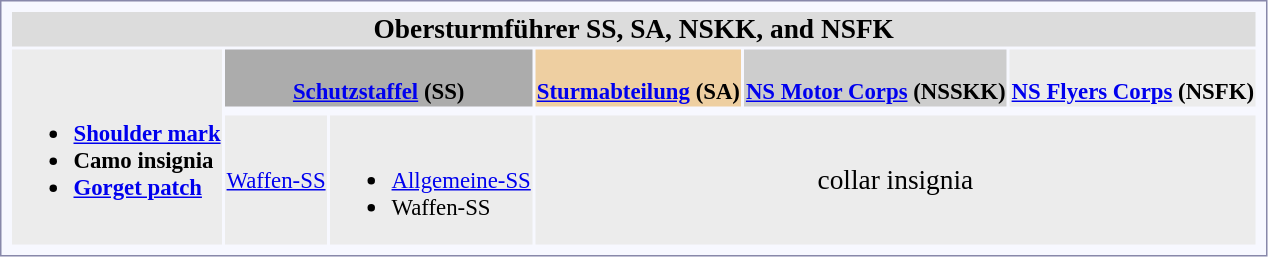<table style="border:1px solid #8888aa; background-color:#f7f8ff; padding:5px; font-size:95%; margin: 12px 12px 12px 0px;">
<tr bgcolor="#dcdcdc"|>
<td colspan=7 align=center><big><span><strong>Obersturmführer SS, SA, NSKK, and NSFK</strong></span></big></td>
</tr>
<tr>
<th rowspan=3 align=left bgcolor="#ececec"><br><ul><li><a href='#'>Shoulder mark</a></li><li>Camo insignia</li><li><a href='#'>Gorget patch</a></li></ul></th>
<th colspan=3 bgcolor="#acacac"> <br><a href='#'>Schutzstaffel</a> (SS)</th>
<th bgcolor="#EECFA1"><br><a href='#'>Sturmabteilung</a> (SA)</th>
<th bgcolor="#cdcdcd"><br> <a href='#'>NS Motor Corps</a> (NSSKK)</th>
<th bgcolor="#ececec"><br><a href='#'>NS Flyers Corps</a> (NSFK)</th>
</tr>
<tr align="center">
<td></td>
<td></td>
<td></td>
<td></td>
<td></td>
<td></td>
</tr>
<tr align="center" bgcolor="#ececec">
<td colspan=2><a href='#'>Waffen-SS</a></td>
<td align=left><br><ul><li><a href='#'>Allgemeine-SS</a></li><li>Waffen-SS</li></ul></td>
<td colspan=3><big>collar insignia</big></td>
</tr>
</table>
